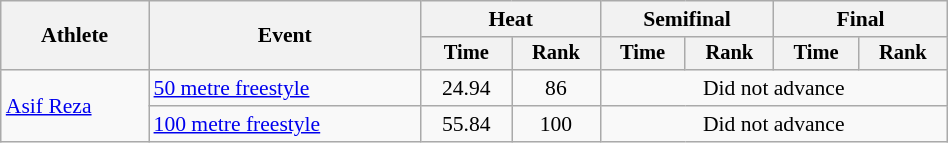<table class="wikitable" style="text-align:center; font-size:90%; width:50%;">
<tr>
<th rowspan="2">Athlete</th>
<th rowspan="2">Event</th>
<th colspan="2">Heat</th>
<th colspan="2">Semifinal</th>
<th colspan="2">Final</th>
</tr>
<tr style="font-size:95%">
<th>Time</th>
<th>Rank</th>
<th>Time</th>
<th>Rank</th>
<th>Time</th>
<th>Rank</th>
</tr>
<tr>
<td align=left rowspan=2><a href='#'>Asif Reza</a></td>
<td align=left><a href='#'>50 metre freestyle</a></td>
<td>24.94</td>
<td>86</td>
<td colspan=4>Did not advance</td>
</tr>
<tr>
<td align=left><a href='#'>100 metre freestyle</a></td>
<td>55.84</td>
<td>100</td>
<td colspan=4>Did not advance</td>
</tr>
</table>
